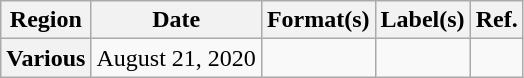<table class="wikitable plainrowheaders">
<tr>
<th scope="col">Region</th>
<th scope="col">Date</th>
<th scope="col">Format(s)</th>
<th scope="col">Label(s)</th>
<th scope="col">Ref.</th>
</tr>
<tr>
<th scope="row">Various</th>
<td>August 21, 2020</td>
<td></td>
<td></td>
<td></td>
</tr>
</table>
